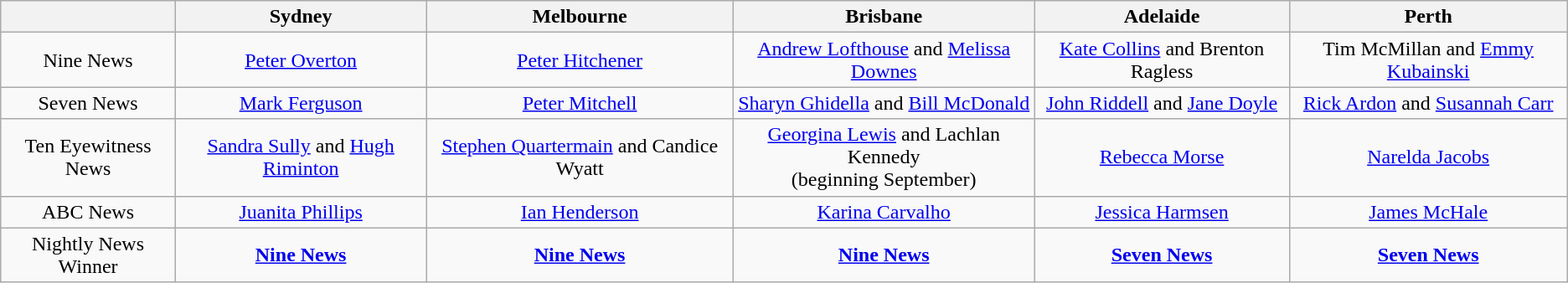<table class="wikitable">
<tr>
<th></th>
<th>Sydney</th>
<th>Melbourne</th>
<th>Brisbane</th>
<th>Adelaide</th>
<th>Perth</th>
</tr>
<tr style="text-align:center">
<td>Nine News</td>
<td><a href='#'>Peter Overton</a></td>
<td><a href='#'>Peter Hitchener</a></td>
<td><a href='#'>Andrew Lofthouse</a> and <a href='#'>Melissa Downes</a></td>
<td><a href='#'>Kate Collins</a> and Brenton Ragless</td>
<td>Tim McMillan and <a href='#'>Emmy Kubainski</a></td>
</tr>
<tr style="text-align:center">
<td>Seven News</td>
<td><a href='#'>Mark Ferguson</a></td>
<td><a href='#'>Peter Mitchell</a></td>
<td><a href='#'>Sharyn Ghidella</a> and <a href='#'>Bill McDonald</a></td>
<td><a href='#'>John Riddell</a> and <a href='#'>Jane Doyle</a></td>
<td><a href='#'>Rick Ardon</a> and <a href='#'>Susannah Carr</a></td>
</tr>
<tr style="text-align:center">
<td>Ten Eyewitness News</td>
<td><a href='#'>Sandra Sully</a> and <a href='#'>Hugh Riminton</a></td>
<td><a href='#'>Stephen Quartermain</a> and Candice Wyatt</td>
<td><a href='#'>Georgina Lewis</a> and Lachlan Kennedy<br>(beginning September)</td>
<td><a href='#'>Rebecca Morse</a></td>
<td><a href='#'>Narelda Jacobs</a></td>
</tr>
<tr style="text-align:center">
<td>ABC News</td>
<td><a href='#'>Juanita Phillips</a></td>
<td><a href='#'>Ian Henderson</a></td>
<td><a href='#'>Karina Carvalho</a></td>
<td><a href='#'>Jessica Harmsen</a></td>
<td><a href='#'>James McHale</a></td>
</tr>
<tr style="text-align:center">
<td>Nightly News Winner</td>
<td><strong><a href='#'>Nine News</a></strong></td>
<td><strong><a href='#'>Nine News</a></strong></td>
<td><strong><a href='#'>Nine News</a></strong></td>
<td><strong><a href='#'>Seven News</a></strong></td>
<td><strong><a href='#'>Seven News</a></strong></td>
</tr>
</table>
